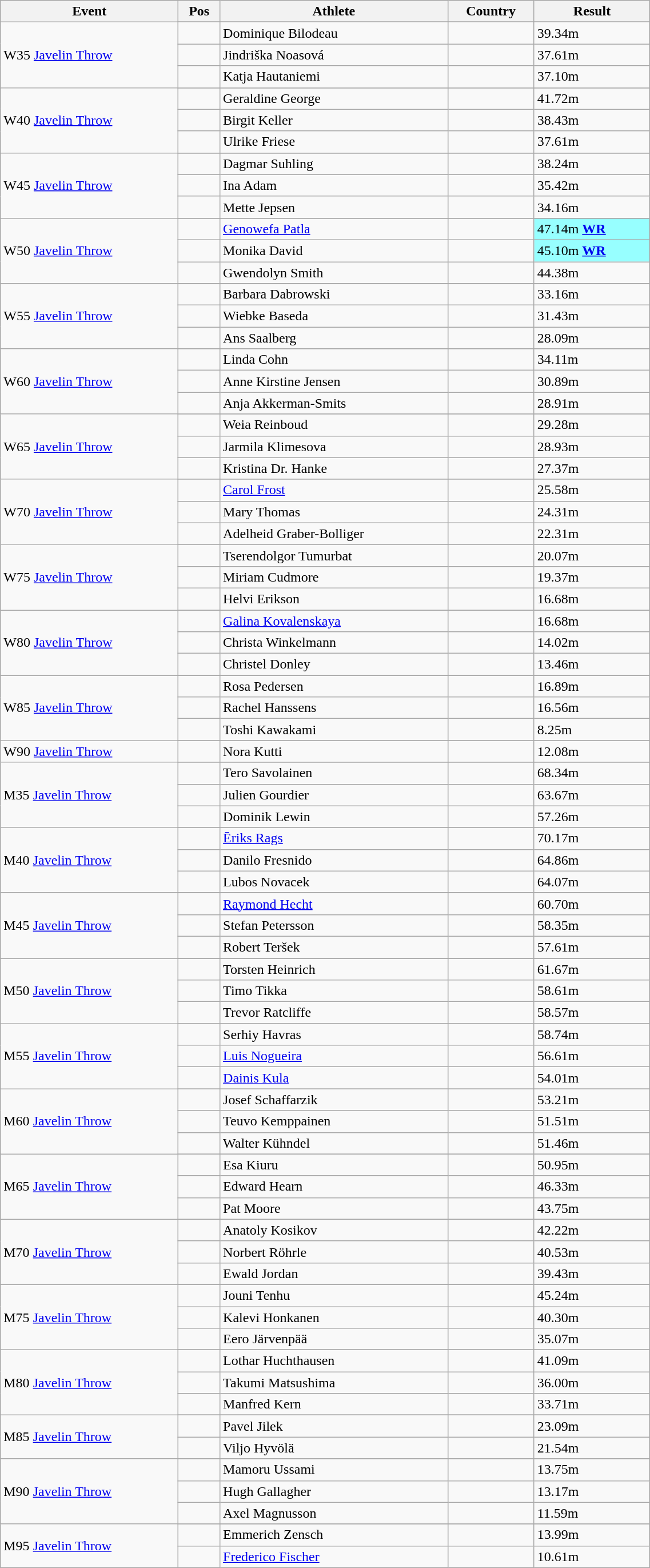<table class="wikitable" style="width:60%;">
<tr>
<th>Event</th>
<th>Pos</th>
<th>Athlete</th>
<th>Country</th>
<th>Result</th>
</tr>
<tr>
<td rowspan='4'>W35 <a href='#'>Javelin Throw</a></td>
</tr>
<tr>
<td align=center></td>
<td align=left>Dominique Bilodeau</td>
<td align=left></td>
<td>39.34m</td>
</tr>
<tr>
<td align=center></td>
<td align=left>Jindriška Noasová</td>
<td align=left></td>
<td>37.61m</td>
</tr>
<tr>
<td align=center></td>
<td align=left>Katja Hautaniemi</td>
<td align=left></td>
<td>37.10m</td>
</tr>
<tr>
<td rowspan='4'>W40 <a href='#'>Javelin Throw</a></td>
</tr>
<tr>
<td align=center></td>
<td align=left>Geraldine George</td>
<td align=left></td>
<td>41.72m</td>
</tr>
<tr>
<td align=center></td>
<td align=left>Birgit Keller</td>
<td align=left></td>
<td>38.43m</td>
</tr>
<tr>
<td align=center></td>
<td align=left>Ulrike Friese</td>
<td align=left></td>
<td>37.61m</td>
</tr>
<tr>
<td rowspan='4'>W45 <a href='#'>Javelin Throw</a></td>
</tr>
<tr>
<td align=center></td>
<td align=left>Dagmar Suhling</td>
<td align=left></td>
<td>38.24m</td>
</tr>
<tr>
<td align=center></td>
<td align=left>Ina Adam</td>
<td align=left></td>
<td>35.42m</td>
</tr>
<tr>
<td align=center></td>
<td align=left>Mette Jepsen</td>
<td align=left></td>
<td>34.16m</td>
</tr>
<tr>
<td rowspan='4'>W50 <a href='#'>Javelin Throw</a></td>
</tr>
<tr>
<td align=center></td>
<td align=left><a href='#'>Genowefa Patla</a></td>
<td align=left></td>
<td bgcolor=#97ffff>47.14m <strong><a href='#'>WR</a></strong></td>
</tr>
<tr>
<td align=center></td>
<td align=left>Monika David</td>
<td align=left></td>
<td bgcolor=#97ffff>45.10m <strong><a href='#'>WR</a></strong></td>
</tr>
<tr>
<td align=center></td>
<td align=left>Gwendolyn Smith</td>
<td align=left></td>
<td>44.38m</td>
</tr>
<tr>
<td rowspan='4'>W55 <a href='#'>Javelin Throw</a></td>
</tr>
<tr>
<td align=center></td>
<td align=left>Barbara Dabrowski</td>
<td align=left></td>
<td>33.16m</td>
</tr>
<tr>
<td align=center></td>
<td align=left>Wiebke Baseda</td>
<td align=left></td>
<td>31.43m</td>
</tr>
<tr>
<td align=center></td>
<td align=left>Ans Saalberg</td>
<td align=left></td>
<td>28.09m</td>
</tr>
<tr>
<td rowspan='4'>W60 <a href='#'>Javelin Throw</a></td>
</tr>
<tr>
<td align=center></td>
<td align=left>Linda Cohn</td>
<td align=left></td>
<td>34.11m</td>
</tr>
<tr>
<td align=center></td>
<td align=left>Anne Kirstine Jensen</td>
<td align=left></td>
<td>30.89m</td>
</tr>
<tr>
<td align=center></td>
<td align=left>Anja Akkerman-Smits</td>
<td align=left></td>
<td>28.91m</td>
</tr>
<tr>
<td rowspan='4'>W65 <a href='#'>Javelin Throw</a></td>
</tr>
<tr>
<td align=center></td>
<td align=left>Weia Reinboud</td>
<td align=left></td>
<td>29.28m</td>
</tr>
<tr>
<td align=center></td>
<td align=left>Jarmila Klimesova</td>
<td align=left></td>
<td>28.93m</td>
</tr>
<tr>
<td align=center></td>
<td align=left>Kristina Dr. Hanke</td>
<td align=left></td>
<td>27.37m</td>
</tr>
<tr>
<td rowspan='4'>W70 <a href='#'>Javelin Throw</a></td>
</tr>
<tr>
<td align=center></td>
<td align=left><a href='#'>Carol Frost</a></td>
<td align=left></td>
<td>25.58m</td>
</tr>
<tr>
<td align=center></td>
<td align=left>Mary Thomas</td>
<td align=left></td>
<td>24.31m</td>
</tr>
<tr>
<td align=center></td>
<td align=left>Adelheid Graber-Bolliger</td>
<td align=left></td>
<td>22.31m</td>
</tr>
<tr>
<td rowspan='4'>W75 <a href='#'>Javelin Throw</a></td>
</tr>
<tr>
<td align=center></td>
<td align=left>Tserendolgor Tumurbat</td>
<td align=left></td>
<td>20.07m</td>
</tr>
<tr>
<td align=center></td>
<td align=left>Miriam Cudmore</td>
<td align=left></td>
<td>19.37m</td>
</tr>
<tr>
<td align=center></td>
<td align=left>Helvi Erikson</td>
<td align=left></td>
<td>16.68m</td>
</tr>
<tr>
<td rowspan='4'>W80 <a href='#'>Javelin Throw</a></td>
</tr>
<tr>
<td align=center></td>
<td align=left><a href='#'>Galina Kovalenskaya</a></td>
<td align=left></td>
<td>16.68m</td>
</tr>
<tr>
<td align=center></td>
<td align=left>Christa Winkelmann</td>
<td align=left></td>
<td>14.02m</td>
</tr>
<tr>
<td align=center></td>
<td align=left>Christel Donley</td>
<td align=left></td>
<td>13.46m</td>
</tr>
<tr>
<td rowspan='4'>W85 <a href='#'>Javelin Throw</a></td>
</tr>
<tr>
<td align=center></td>
<td align=left>Rosa Pedersen</td>
<td align=left></td>
<td>16.89m</td>
</tr>
<tr>
<td align=center></td>
<td align=left>Rachel Hanssens</td>
<td align=left></td>
<td>16.56m</td>
</tr>
<tr>
<td align=center></td>
<td align=left>Toshi Kawakami</td>
<td align=left></td>
<td>8.25m</td>
</tr>
<tr>
<td rowspan='2'>W90 <a href='#'>Javelin Throw</a></td>
</tr>
<tr>
<td align=center></td>
<td align=left>Nora Kutti</td>
<td align=left></td>
<td>12.08m</td>
</tr>
<tr>
<td rowspan='4'>M35 <a href='#'>Javelin Throw</a></td>
</tr>
<tr>
<td align=center></td>
<td align=left>Tero Savolainen</td>
<td align=left></td>
<td>68.34m</td>
</tr>
<tr>
<td align=center></td>
<td align=left>Julien Gourdier</td>
<td align=left></td>
<td>63.67m</td>
</tr>
<tr>
<td align=center></td>
<td align=left>Dominik Lewin</td>
<td align=left></td>
<td>57.26m</td>
</tr>
<tr>
<td rowspan='4'>M40 <a href='#'>Javelin Throw</a></td>
</tr>
<tr>
<td align=center></td>
<td align=left><a href='#'>Ēriks Rags</a></td>
<td align=left></td>
<td>70.17m</td>
</tr>
<tr>
<td align=center></td>
<td align=left>Danilo Fresnido</td>
<td align=left></td>
<td>64.86m</td>
</tr>
<tr>
<td align=center></td>
<td align=left>Lubos Novacek</td>
<td align=left></td>
<td>64.07m</td>
</tr>
<tr>
<td rowspan='4'>M45 <a href='#'>Javelin Throw</a></td>
</tr>
<tr>
<td align=center></td>
<td align=left><a href='#'>Raymond Hecht</a></td>
<td align=left></td>
<td>60.70m</td>
</tr>
<tr>
<td align=center></td>
<td align=left>Stefan Petersson</td>
<td align=left></td>
<td>58.35m</td>
</tr>
<tr>
<td align=center></td>
<td align=left>Robert Teršek</td>
<td align=left></td>
<td>57.61m</td>
</tr>
<tr>
<td rowspan='4'>M50 <a href='#'>Javelin Throw</a></td>
</tr>
<tr>
<td align=center></td>
<td align=left>Torsten Heinrich</td>
<td align=left></td>
<td>61.67m</td>
</tr>
<tr>
<td align=center></td>
<td align=left>Timo Tikka</td>
<td align=left></td>
<td>58.61m</td>
</tr>
<tr>
<td align=center></td>
<td align=left>Trevor Ratcliffe</td>
<td align=left></td>
<td>58.57m</td>
</tr>
<tr>
<td rowspan='4'>M55 <a href='#'>Javelin Throw</a></td>
</tr>
<tr>
<td align=center></td>
<td align=left>Serhiy Havras</td>
<td align=left></td>
<td>58.74m</td>
</tr>
<tr>
<td align=center></td>
<td align=left><a href='#'>Luis Nogueira</a></td>
<td align=left></td>
<td>56.61m</td>
</tr>
<tr>
<td align=center></td>
<td align=left><a href='#'>Dainis Kula</a></td>
<td align=left></td>
<td>54.01m</td>
</tr>
<tr>
<td rowspan='4'>M60 <a href='#'>Javelin Throw</a></td>
</tr>
<tr>
<td align=center></td>
<td align=left>Josef Schaffarzik</td>
<td align=left></td>
<td>53.21m</td>
</tr>
<tr>
<td align=center></td>
<td align=left>Teuvo Kemppainen</td>
<td align=left></td>
<td>51.51m</td>
</tr>
<tr>
<td align=center></td>
<td align=left>Walter Kühndel</td>
<td align=left></td>
<td>51.46m</td>
</tr>
<tr>
<td rowspan='4'>M65 <a href='#'>Javelin Throw</a></td>
</tr>
<tr>
<td align=center></td>
<td align=left>Esa Kiuru</td>
<td align=left></td>
<td>50.95m</td>
</tr>
<tr>
<td align=center></td>
<td align=left>Edward Hearn</td>
<td align=left></td>
<td>46.33m</td>
</tr>
<tr>
<td align=center></td>
<td align=left>Pat Moore</td>
<td align=left></td>
<td>43.75m</td>
</tr>
<tr>
<td rowspan='4'>M70 <a href='#'>Javelin Throw</a></td>
</tr>
<tr>
<td align=center></td>
<td align=left>Anatoly Kosikov</td>
<td align=left></td>
<td>42.22m</td>
</tr>
<tr>
<td align=center></td>
<td align=left>Norbert Röhrle</td>
<td align=left></td>
<td>40.53m</td>
</tr>
<tr>
<td align=center></td>
<td align=left>Ewald Jordan</td>
<td align=left></td>
<td>39.43m</td>
</tr>
<tr>
<td rowspan='4'>M75 <a href='#'>Javelin Throw</a></td>
</tr>
<tr>
<td align=center></td>
<td align=left>Jouni Tenhu</td>
<td align=left></td>
<td>45.24m</td>
</tr>
<tr>
<td align=center></td>
<td align=left>Kalevi Honkanen</td>
<td align=left></td>
<td>40.30m</td>
</tr>
<tr>
<td align=center></td>
<td align=left>Eero Järvenpää</td>
<td align=left></td>
<td>35.07m</td>
</tr>
<tr>
<td rowspan='4'>M80 <a href='#'>Javelin Throw</a></td>
</tr>
<tr>
<td align=center></td>
<td align=left>Lothar Huchthausen</td>
<td align=left></td>
<td>41.09m</td>
</tr>
<tr>
<td align=center></td>
<td align=left>Takumi Matsushima</td>
<td align=left></td>
<td>36.00m</td>
</tr>
<tr>
<td align=center></td>
<td align=left>Manfred Kern</td>
<td align=left></td>
<td>33.71m</td>
</tr>
<tr>
<td rowspan='3'>M85 <a href='#'>Javelin Throw</a></td>
</tr>
<tr>
<td align=center></td>
<td align=left>Pavel Jilek</td>
<td align=left></td>
<td>23.09m</td>
</tr>
<tr>
<td align=center></td>
<td align=left>Viljo Hyvölä</td>
<td align=left></td>
<td>21.54m</td>
</tr>
<tr>
<td rowspan='4'>M90 <a href='#'>Javelin Throw</a></td>
</tr>
<tr>
<td align=center></td>
<td align=left>Mamoru Ussami</td>
<td align=left></td>
<td>13.75m</td>
</tr>
<tr>
<td align=center></td>
<td align=left>Hugh Gallagher</td>
<td align=left></td>
<td>13.17m</td>
</tr>
<tr>
<td align=center></td>
<td align=left>Axel Magnusson</td>
<td align=left></td>
<td>11.59m</td>
</tr>
<tr>
<td rowspan='3'>M95 <a href='#'>Javelin Throw</a></td>
</tr>
<tr>
<td align=center></td>
<td align=left>Emmerich Zensch</td>
<td align=left></td>
<td>13.99m</td>
</tr>
<tr>
<td align=center></td>
<td align=left><a href='#'>Frederico Fischer</a></td>
<td align=left></td>
<td>10.61m</td>
</tr>
</table>
